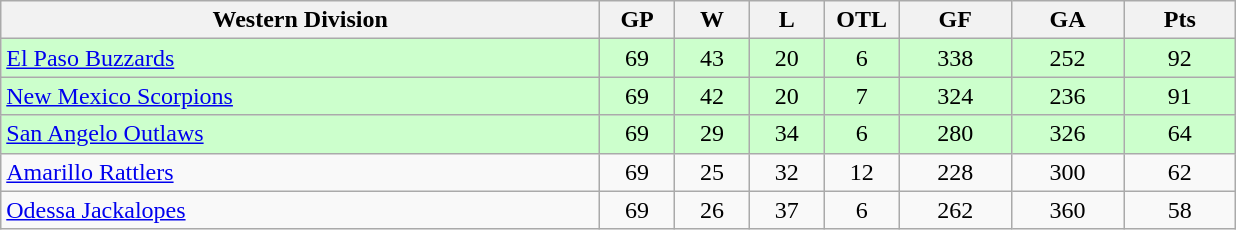<table class="wikitable">
<tr>
<th width="40%" bgcolor="#e0e0e0">Western Division</th>
<th width="5%" bgcolor="#e0e0e0">GP</th>
<th width="5%" bgcolor="#e0e0e0">W</th>
<th width="5%" bgcolor="#e0e0e0">L</th>
<th width="5%" bgcolor="#e0e0e0">OTL</th>
<th width="7.5%" bgcolor="#e0e0e0">GF</th>
<th width="7.5%" bgcolor="#e0e0e0">GA</th>
<th width="7.5%" bgcolor="#e0e0e0">Pts</th>
</tr>
<tr align="center" bgcolor="#CCFFCC">
<td align="left"><a href='#'>El Paso Buzzards</a></td>
<td>69</td>
<td>43</td>
<td>20</td>
<td>6</td>
<td>338</td>
<td>252</td>
<td>92</td>
</tr>
<tr align="center" bgcolor="#CCFFCC">
<td align="left"><a href='#'>New Mexico Scorpions</a></td>
<td>69</td>
<td>42</td>
<td>20</td>
<td>7</td>
<td>324</td>
<td>236</td>
<td>91</td>
</tr>
<tr align="center" bgcolor="#CCFFCC">
<td align="left"><a href='#'>San Angelo Outlaws</a></td>
<td>69</td>
<td>29</td>
<td>34</td>
<td>6</td>
<td>280</td>
<td>326</td>
<td>64</td>
</tr>
<tr align="center">
<td align="left"><a href='#'>Amarillo Rattlers</a></td>
<td>69</td>
<td>25</td>
<td>32</td>
<td>12</td>
<td>228</td>
<td>300</td>
<td>62</td>
</tr>
<tr align="center">
<td align="left"><a href='#'>Odessa Jackalopes</a></td>
<td>69</td>
<td>26</td>
<td>37</td>
<td>6</td>
<td>262</td>
<td>360</td>
<td>58</td>
</tr>
</table>
